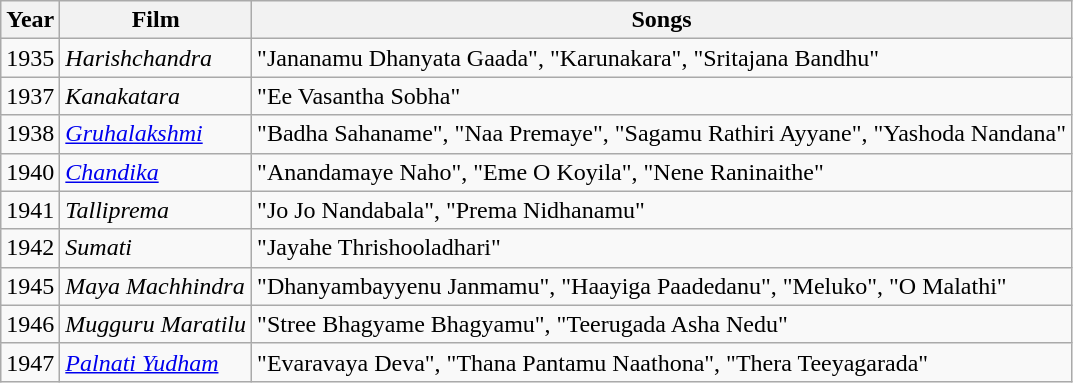<table class="wikitable">
<tr>
<th>Year</th>
<th>Film</th>
<th>Songs</th>
</tr>
<tr>
<td>1935</td>
<td><em>Harishchandra</em></td>
<td>"Jananamu Dhanyata Gaada", "Karunakara", "Sritajana Bandhu"</td>
</tr>
<tr>
<td>1937</td>
<td><em>Kanakatara</em></td>
<td>"Ee Vasantha Sobha"</td>
</tr>
<tr>
<td>1938</td>
<td><em><a href='#'>Gruhalakshmi</a></em></td>
<td>"Badha Sahaname", "Naa Premaye", "Sagamu Rathiri Ayyane", "Yashoda Nandana"</td>
</tr>
<tr>
<td>1940</td>
<td><em><a href='#'>Chandika</a></em></td>
<td>"Anandamaye Naho", "Eme O Koyila", "Nene Raninaithe"</td>
</tr>
<tr>
<td>1941</td>
<td><em>Talliprema</em></td>
<td>"Jo Jo Nandabala", "Prema Nidhanamu"</td>
</tr>
<tr>
<td>1942</td>
<td><em>Sumati</em></td>
<td>"Jayahe Thrishooladhari"</td>
</tr>
<tr>
<td>1945</td>
<td><em>Maya Machhindra</em></td>
<td>"Dhanyambayyenu Janmamu", "Haayiga Paadedanu", "Meluko", "O Malathi"</td>
</tr>
<tr>
<td>1946</td>
<td><em>Mugguru Maratilu</em></td>
<td>"Stree Bhagyame Bhagyamu", "Teerugada Asha Nedu"</td>
</tr>
<tr>
<td>1947</td>
<td><em><a href='#'>Palnati Yudham</a></em></td>
<td>"Evaravaya Deva", "Thana Pantamu Naathona", "Thera Teeyagarada"</td>
</tr>
</table>
